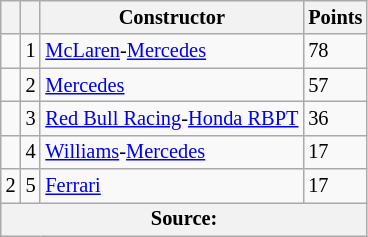<table class="wikitable" style="font-size: 85%;">
<tr>
<th scope="col"></th>
<th scope="col"></th>
<th scope="col">Constructor</th>
<th scope="col">Points</th>
</tr>
<tr>
<td align="left"></td>
<td align="center">1</td>
<td> <a href='#'>McLaren</a>-<a href='#'>Mercedes</a></td>
<td align="left">78</td>
</tr>
<tr>
<td align="left"></td>
<td align="center">2</td>
<td> <a href='#'>Mercedes</a></td>
<td align="left">57</td>
</tr>
<tr>
<td align="left"></td>
<td align="center">3</td>
<td> <a href='#'>Red Bull Racing</a>-<a href='#'>Honda RBPT</a></td>
<td align="left">36</td>
</tr>
<tr>
<td align="left"></td>
<td align="center">4</td>
<td> <a href='#'>Williams</a>-<a href='#'>Mercedes</a></td>
<td align="left">17</td>
</tr>
<tr>
<td align="left"> 2</td>
<td align="center">5</td>
<td> <a href='#'>Ferrari</a></td>
<td align="left">17</td>
</tr>
<tr>
<th colspan=4>Source:</th>
</tr>
</table>
